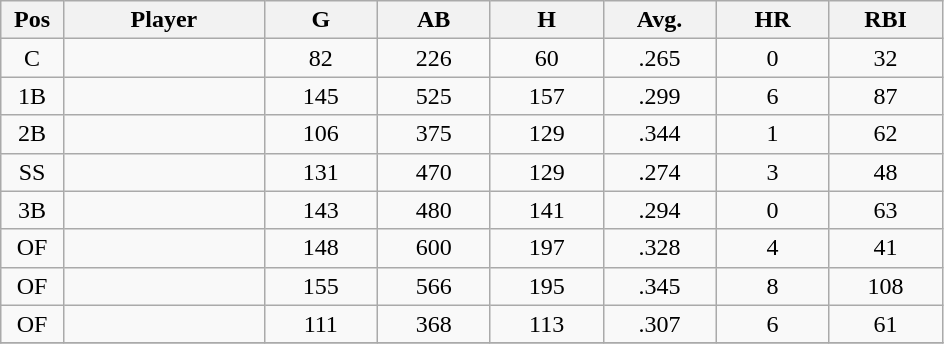<table class="wikitable sortable">
<tr>
<th bgcolor="#DDDDFF" width="5%">Pos</th>
<th bgcolor="#DDDDFF" width="16%">Player</th>
<th bgcolor="#DDDDFF" width="9%">G</th>
<th bgcolor="#DDDDFF" width="9%">AB</th>
<th bgcolor="#DDDDFF" width="9%">H</th>
<th bgcolor="#DDDDFF" width="9%">Avg.</th>
<th bgcolor="#DDDDFF" width="9%">HR</th>
<th bgcolor="#DDDDFF" width="9%">RBI</th>
</tr>
<tr align="center">
<td>C</td>
<td></td>
<td>82</td>
<td>226</td>
<td>60</td>
<td>.265</td>
<td>0</td>
<td>32</td>
</tr>
<tr align="center">
<td>1B</td>
<td></td>
<td>145</td>
<td>525</td>
<td>157</td>
<td>.299</td>
<td>6</td>
<td>87</td>
</tr>
<tr align="center">
<td>2B</td>
<td></td>
<td>106</td>
<td>375</td>
<td>129</td>
<td>.344</td>
<td>1</td>
<td>62</td>
</tr>
<tr align="center">
<td>SS</td>
<td></td>
<td>131</td>
<td>470</td>
<td>129</td>
<td>.274</td>
<td>3</td>
<td>48</td>
</tr>
<tr align="center">
<td>3B</td>
<td></td>
<td>143</td>
<td>480</td>
<td>141</td>
<td>.294</td>
<td>0</td>
<td>63</td>
</tr>
<tr align="center">
<td>OF</td>
<td></td>
<td>148</td>
<td>600</td>
<td>197</td>
<td>.328</td>
<td>4</td>
<td>41</td>
</tr>
<tr align="center">
<td>OF</td>
<td></td>
<td>155</td>
<td>566</td>
<td>195</td>
<td>.345</td>
<td>8</td>
<td>108</td>
</tr>
<tr align="center">
<td>OF</td>
<td></td>
<td>111</td>
<td>368</td>
<td>113</td>
<td>.307</td>
<td>6</td>
<td>61</td>
</tr>
<tr align="center">
</tr>
</table>
